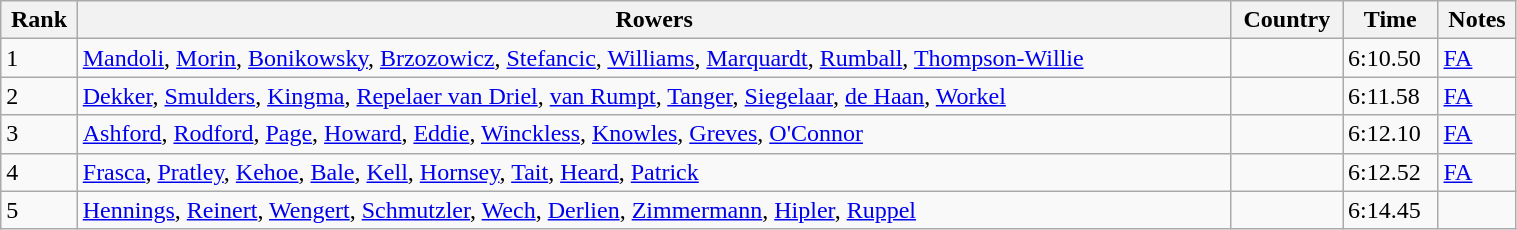<table class="wikitable" width=80%>
<tr>
<th>Rank</th>
<th>Rowers</th>
<th>Country</th>
<th>Time</th>
<th>Notes</th>
</tr>
<tr>
<td>1</td>
<td><a href='#'>Mandoli</a>, <a href='#'>Morin</a>, <a href='#'>Bonikowsky</a>, <a href='#'>Brzozowicz</a>, <a href='#'>Stefancic</a>, <a href='#'>Williams</a>, <a href='#'>Marquardt</a>, <a href='#'>Rumball</a>, <a href='#'>Thompson-Willie</a></td>
<td></td>
<td>6:10.50</td>
<td><a href='#'>FA</a></td>
</tr>
<tr>
<td>2</td>
<td><a href='#'>Dekker</a>, <a href='#'>Smulders</a>, <a href='#'>Kingma</a>, <a href='#'>Repelaer van Driel</a>, <a href='#'>van Rumpt</a>, <a href='#'>Tanger</a>, <a href='#'>Siegelaar</a>, <a href='#'>de Haan</a>,  <a href='#'>Workel</a></td>
<td></td>
<td>6:11.58</td>
<td><a href='#'>FA</a></td>
</tr>
<tr>
<td>3</td>
<td><a href='#'>Ashford</a>, <a href='#'>Rodford</a>, <a href='#'>Page</a>, <a href='#'>Howard</a>, <a href='#'>Eddie</a>, <a href='#'>Winckless</a>, <a href='#'>Knowles</a>, <a href='#'>Greves</a>, <a href='#'>O'Connor</a></td>
<td></td>
<td>6:12.10</td>
<td><a href='#'>FA</a></td>
</tr>
<tr>
<td>4</td>
<td><a href='#'>Frasca</a>, <a href='#'>Pratley</a>, <a href='#'>Kehoe</a>, <a href='#'>Bale</a>, <a href='#'>Kell</a>, <a href='#'>Hornsey</a>, <a href='#'>Tait</a>, <a href='#'>Heard</a>, <a href='#'>Patrick</a></td>
<td></td>
<td>6:12.52</td>
<td><a href='#'>FA</a></td>
</tr>
<tr>
<td>5</td>
<td><a href='#'>Hennings</a>, <a href='#'>Reinert</a>, <a href='#'>Wengert</a>, <a href='#'>Schmutzler</a>, <a href='#'>Wech</a>, <a href='#'>Derlien</a>, <a href='#'>Zimmermann</a>, <a href='#'>Hipler</a>, <a href='#'>Ruppel</a></td>
<td></td>
<td>6:14.45</td>
<td></td>
</tr>
</table>
